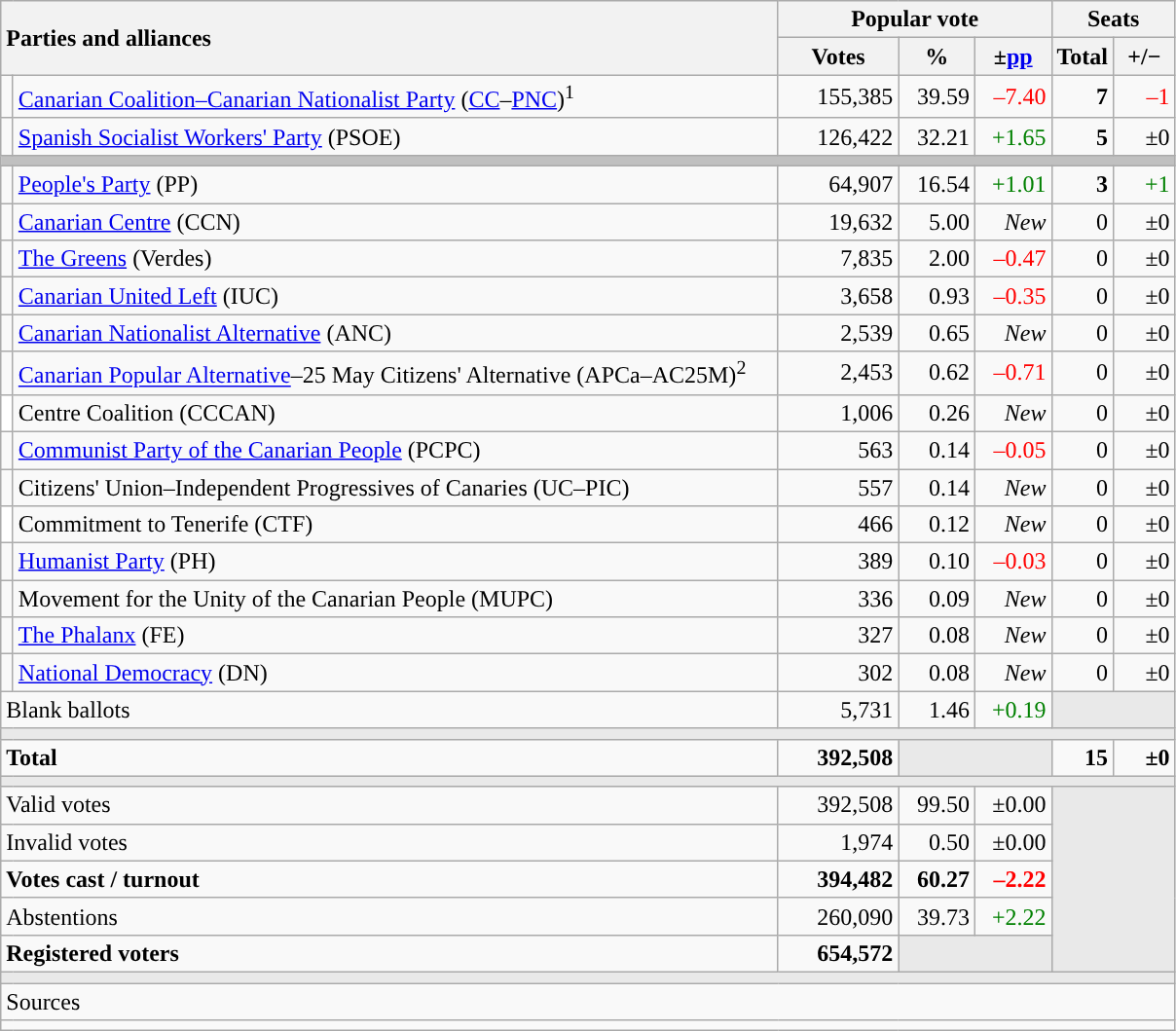<table class="wikitable" style="text-align:right;">
<tr>
<th style="text-align:left;" rowspan="2" colspan="2" width="525">Parties and alliances</th>
<th colspan="3">Popular vote</th>
<th colspan="2">Seats</th>
</tr>
<tr>
<th width="75">Votes</th>
<th width="45">%</th>
<th width="45">±<a href='#'>pp</a></th>
<th width="35">Total</th>
<th width="35">+/−</th>
</tr>
<tr>
<td width="1" style="color:inherit;background:"></td>
<td align="left"><a href='#'>Canarian Coalition–Canarian Nationalist Party</a> (<a href='#'>CC</a>–<a href='#'>PNC</a>)<sup>1</sup></td>
<td>155,385</td>
<td>39.59</td>
<td style="color:red;">–7.40</td>
<td><strong>7</strong></td>
<td style="color:red;">–1</td>
</tr>
<tr>
<td style="color:inherit;background:"></td>
<td align="left"><a href='#'>Spanish Socialist Workers' Party</a> (PSOE)</td>
<td>126,422</td>
<td>32.21</td>
<td style="color:green;">+1.65</td>
<td><strong>5</strong></td>
<td>±0</td>
</tr>
<tr>
<td colspan="7" bgcolor="#C0C0C0"></td>
</tr>
<tr>
<td style="color:inherit;background:"></td>
<td align="left"><a href='#'>People's Party</a> (PP)</td>
<td>64,907</td>
<td>16.54</td>
<td style="color:green;">+1.01</td>
<td><strong>3</strong></td>
<td style="color:green;">+1</td>
</tr>
<tr>
<td style="color:inherit;background:"></td>
<td align="left"><a href='#'>Canarian Centre</a> (CCN)</td>
<td>19,632</td>
<td>5.00</td>
<td><em>New</em></td>
<td>0</td>
<td>±0</td>
</tr>
<tr>
<td style="color:inherit;background:"></td>
<td align="left"><a href='#'>The Greens</a> (Verdes)</td>
<td>7,835</td>
<td>2.00</td>
<td style="color:red;">–0.47</td>
<td>0</td>
<td>±0</td>
</tr>
<tr>
<td style="color:inherit;background:"></td>
<td align="left"><a href='#'>Canarian United Left</a> (IUC)</td>
<td>3,658</td>
<td>0.93</td>
<td style="color:red;">–0.35</td>
<td>0</td>
<td>±0</td>
</tr>
<tr>
<td style="color:inherit;background:"></td>
<td align="left"><a href='#'>Canarian Nationalist Alternative</a> (ANC)</td>
<td>2,539</td>
<td>0.65</td>
<td><em>New</em></td>
<td>0</td>
<td>±0</td>
</tr>
<tr>
<td style="color:inherit;background:"></td>
<td align="left"><a href='#'>Canarian Popular Alternative</a>–25 May Citizens' Alternative (APCa–AC25M)<sup>2</sup></td>
<td>2,453</td>
<td>0.62</td>
<td style="color:red;">–0.71</td>
<td>0</td>
<td>±0</td>
</tr>
<tr>
<td bgcolor="white"></td>
<td align="left">Centre Coalition (CCCAN)</td>
<td>1,006</td>
<td>0.26</td>
<td><em>New</em></td>
<td>0</td>
<td>±0</td>
</tr>
<tr>
<td style="color:inherit;background:"></td>
<td align="left"><a href='#'>Communist Party of the Canarian People</a> (PCPC)</td>
<td>563</td>
<td>0.14</td>
<td style="color:red;">–0.05</td>
<td>0</td>
<td>±0</td>
</tr>
<tr>
<td style="color:inherit;background:"></td>
<td align="left">Citizens' Union–Independent Progressives of Canaries (UC–PIC)</td>
<td>557</td>
<td>0.14</td>
<td><em>New</em></td>
<td>0</td>
<td>±0</td>
</tr>
<tr>
<td bgcolor="white"></td>
<td align="left">Commitment to Tenerife (CTF)</td>
<td>466</td>
<td>0.12</td>
<td><em>New</em></td>
<td>0</td>
<td>±0</td>
</tr>
<tr>
<td style="color:inherit;background:"></td>
<td align="left"><a href='#'>Humanist Party</a> (PH)</td>
<td>389</td>
<td>0.10</td>
<td style="color:red;">–0.03</td>
<td>0</td>
<td>±0</td>
</tr>
<tr>
<td style="color:inherit;background:"></td>
<td align="left">Movement for the Unity of the Canarian People (MUPC)</td>
<td>336</td>
<td>0.09</td>
<td><em>New</em></td>
<td>0</td>
<td>±0</td>
</tr>
<tr>
<td style="color:inherit;background:"></td>
<td align="left"><a href='#'>The Phalanx</a> (FE)</td>
<td>327</td>
<td>0.08</td>
<td><em>New</em></td>
<td>0</td>
<td>±0</td>
</tr>
<tr>
<td style="color:inherit;background:"></td>
<td align="left"><a href='#'>National Democracy</a> (DN)</td>
<td>302</td>
<td>0.08</td>
<td><em>New</em></td>
<td>0</td>
<td>±0</td>
</tr>
<tr>
<td align="left" colspan="2">Blank ballots</td>
<td>5,731</td>
<td>1.46</td>
<td style="color:green;">+0.19</td>
<td bgcolor="#E9E9E9" colspan="2"></td>
</tr>
<tr>
<td colspan="7" bgcolor="#E9E9E9"></td>
</tr>
<tr style="font-weight:bold;">
<td align="left" colspan="2">Total</td>
<td>392,508</td>
<td bgcolor="#E9E9E9" colspan="2"></td>
<td>15</td>
<td>±0</td>
</tr>
<tr>
<td colspan="7" bgcolor="#E9E9E9"></td>
</tr>
<tr>
<td align="left" colspan="2">Valid votes</td>
<td>392,508</td>
<td>99.50</td>
<td>±0.00</td>
<td bgcolor="#E9E9E9" colspan="2" rowspan="5"></td>
</tr>
<tr>
<td align="left" colspan="2">Invalid votes</td>
<td>1,974</td>
<td>0.50</td>
<td>±0.00</td>
</tr>
<tr style="font-weight:bold;">
<td align="left" colspan="2">Votes cast / turnout</td>
<td>394,482</td>
<td>60.27</td>
<td style="color:red;">–2.22</td>
</tr>
<tr>
<td align="left" colspan="2">Abstentions</td>
<td>260,090</td>
<td>39.73</td>
<td style="color:green;">+2.22</td>
</tr>
<tr style="font-weight:bold;">
<td align="left" colspan="2">Registered voters</td>
<td>654,572</td>
<td bgcolor="#E9E9E9" colspan="2"></td>
</tr>
<tr>
<td colspan="7" bgcolor="#E9E9E9"></td>
</tr>
<tr>
<td align="left" colspan="7">Sources</td>
</tr>
<tr>
<td colspan="7" style="text-align:left; max-width:790px;"></td>
</tr>
</table>
